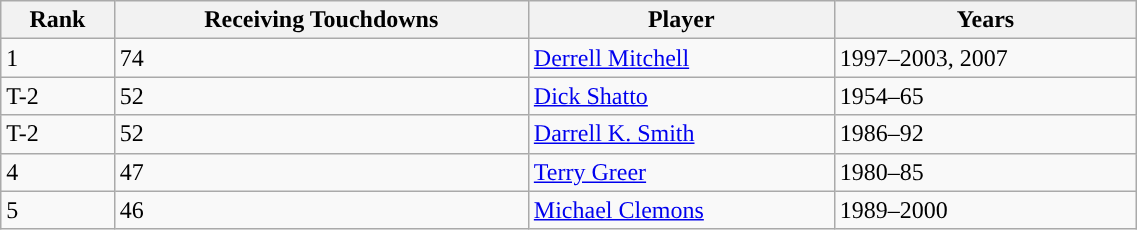<table class="wikitable" style="width:60%;">
<tr>
<th>Rank</th>
<th>Receiving Touchdowns</th>
<th>Player</th>
<th>Years</th>
</tr>
<tr>
<td>1</td>
<td>74</td>
<td><a href='#'>Derrell Mitchell</a></td>
<td>1997–2003, 2007</td>
</tr>
<tr>
<td>T-2</td>
<td>52</td>
<td><a href='#'>Dick Shatto</a></td>
<td>1954–65</td>
</tr>
<tr>
<td>T-2</td>
<td>52</td>
<td><a href='#'>Darrell K. Smith</a></td>
<td>1986–92</td>
</tr>
<tr>
<td>4</td>
<td>47</td>
<td><a href='#'>Terry Greer</a></td>
<td>1980–85</td>
</tr>
<tr>
<td>5</td>
<td>46</td>
<td><a href='#'>Michael Clemons</a></td>
<td>1989–2000</td>
</tr>
</table>
